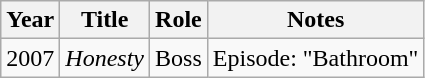<table class="wikitable">
<tr>
<th>Year</th>
<th>Title</th>
<th>Role</th>
<th class="unsortable">Notes</th>
</tr>
<tr>
<td>2007</td>
<td><em>Honesty</em></td>
<td>Boss</td>
<td>Episode: "Bathroom"</td>
</tr>
</table>
